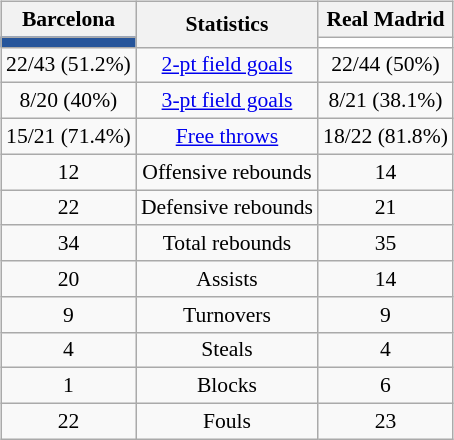<table style="width:100%;">
<tr>
<td valign=top align=right width=33%><br>













</td>
<td style="vertical-align:top; align:center; width:33%;"><br><table style="width:100%;">
<tr>
<td style="width=50%;"></td>
<td></td>
<td style="width=50%;"></td>
</tr>
</table>
<table class="wikitable" style="font-size:90%; text-align:center; margin:auto;" align=center>
<tr>
<th>Barcelona</th>
<th rowspan=2>Statistics</th>
<th>Real Madrid</th>
</tr>
<tr>
<td style="background:#26559B;"></td>
<td style="background:#FFFFFF;"></td>
</tr>
<tr>
<td>22/43 (51.2%)</td>
<td><a href='#'>2-pt field goals</a></td>
<td>22/44 (50%)</td>
</tr>
<tr>
<td>8/20 (40%)</td>
<td><a href='#'>3-pt field goals</a></td>
<td>8/21 (38.1%)</td>
</tr>
<tr>
<td>15/21 (71.4%)</td>
<td><a href='#'>Free throws</a></td>
<td>18/22 (81.8%)</td>
</tr>
<tr>
<td>12</td>
<td>Offensive rebounds</td>
<td>14</td>
</tr>
<tr>
<td>22</td>
<td>Defensive rebounds</td>
<td>21</td>
</tr>
<tr>
<td>34</td>
<td>Total rebounds</td>
<td>35</td>
</tr>
<tr>
<td>20</td>
<td>Assists</td>
<td>14</td>
</tr>
<tr>
<td>9</td>
<td>Turnovers</td>
<td>9</td>
</tr>
<tr>
<td>4</td>
<td>Steals</td>
<td>4</td>
</tr>
<tr>
<td>1</td>
<td>Blocks</td>
<td>6</td>
</tr>
<tr>
<td>22</td>
<td>Fouls</td>
<td>23</td>
</tr>
</table>
</td>
<td style="vertical-align:top; align:left; width:33%;"><br>













</td>
</tr>
</table>
